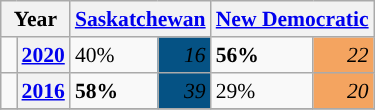<table class="wikitable" style="float:right; width:400; font-size:90%; margin-left:1em;">
<tr>
<th colspan="2" scope="col">Year</th>
<th colspan="2" scope="col"><a href='#'>Saskatchewan</a></th>
<th colspan="2" scope="col"><a href='#'>New Democratic</a></th>
</tr>
<tr>
<td style="width: 0.25em; background-color: "></td>
<th><a href='#'>2020</a></th>
<td>40%</td>
<td style="text-align:right; background:#055284;"><em>16</em></td>
<td><strong>56%</strong></td>
<td style="text-align:right; background:#F4A460;"><em>22</em></td>
</tr>
<tr>
<td style="width: 0.25em; background-color: "></td>
<th><a href='#'>2016</a></th>
<td><strong>58%</strong></td>
<td style="text-align:right; background:#055284;"><em>39</em></td>
<td>29%</td>
<td style="text-align:right; background:#F4A460;"><em>20</em></td>
</tr>
<tr>
</tr>
</table>
